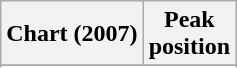<table class="wikitable sortable plainrowheaders">
<tr>
<th scope="col">Chart (2007)</th>
<th scope="col">Peak<br>position</th>
</tr>
<tr>
</tr>
<tr>
</tr>
<tr>
</tr>
</table>
